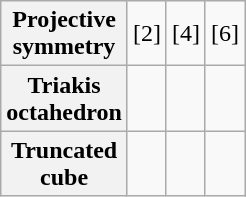<table class=wikitable>
<tr align=center>
<th>Projective<br>symmetry</th>
<td>[2]</td>
<td>[4]</td>
<td>[6]</td>
</tr>
<tr align=center>
<th>Triakis<br>octahedron</th>
<td></td>
<td></td>
<td></td>
</tr>
<tr>
<th>Truncated<br>cube</th>
<td></td>
<td></td>
<td></td>
</tr>
</table>
